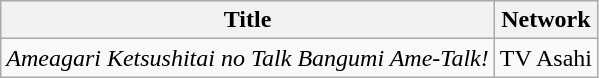<table class="wikitable">
<tr>
<th>Title</th>
<th>Network</th>
</tr>
<tr>
<td><em>Ameagari Ketsushitai no Talk Bangumi Ame-Talk!</em></td>
<td>TV Asahi</td>
</tr>
</table>
